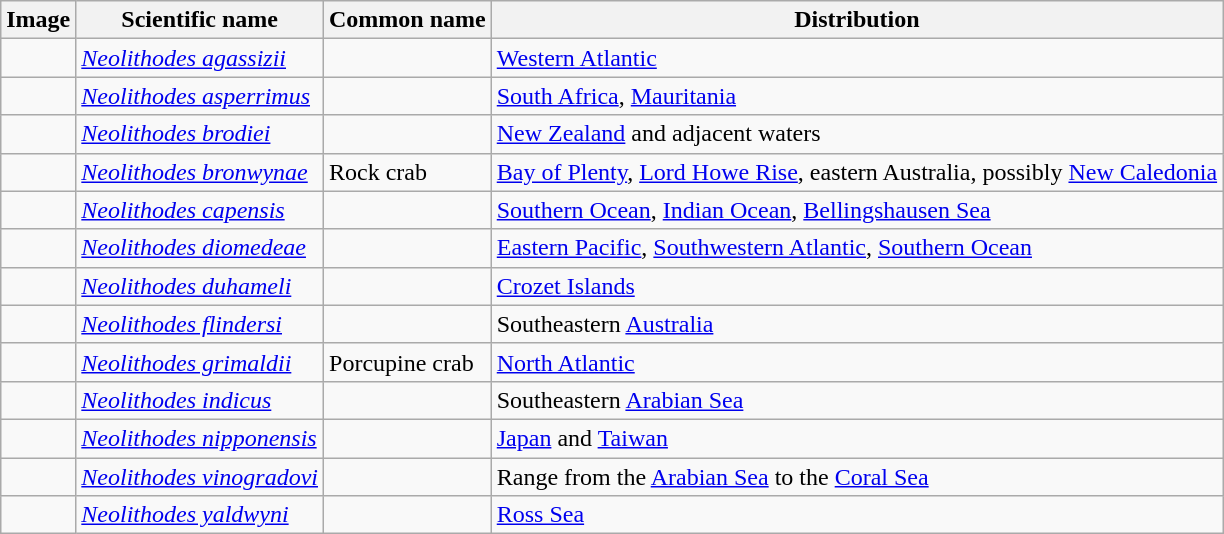<table class="wikitable">
<tr>
<th>Image</th>
<th>Scientific name</th>
<th>Common name</th>
<th>Distribution</th>
</tr>
<tr>
<td></td>
<td><em><a href='#'>Neolithodes agassizii</a></em> </td>
<td></td>
<td><a href='#'>Western Atlantic</a></td>
</tr>
<tr>
<td></td>
<td><em><a href='#'>Neolithodes asperrimus</a></em> </td>
<td></td>
<td><a href='#'>South Africa</a>, <a href='#'>Mauritania</a></td>
</tr>
<tr>
<td></td>
<td><em><a href='#'>Neolithodes brodiei</a></em> </td>
<td></td>
<td><a href='#'>New Zealand</a> and adjacent waters</td>
</tr>
<tr>
<td></td>
<td><em><a href='#'>Neolithodes bronwynae</a></em> </td>
<td>Rock crab</td>
<td><a href='#'>Bay of Plenty</a>, <a href='#'>Lord Howe Rise</a>, eastern Australia, possibly <a href='#'>New Caledonia</a></td>
</tr>
<tr>
<td></td>
<td><em><a href='#'>Neolithodes capensis</a></em> </td>
<td></td>
<td><a href='#'>Southern Ocean</a>, <a href='#'>Indian Ocean</a>, <a href='#'>Bellingshausen Sea</a></td>
</tr>
<tr>
<td></td>
<td><em><a href='#'>Neolithodes diomedeae</a></em> </td>
<td></td>
<td><a href='#'>Eastern Pacific</a>, <a href='#'>Southwestern Atlantic</a>, <a href='#'>Southern Ocean</a></td>
</tr>
<tr>
<td></td>
<td><em><a href='#'>Neolithodes duhameli</a></em> </td>
<td></td>
<td><a href='#'>Crozet Islands</a></td>
</tr>
<tr>
<td></td>
<td><em><a href='#'>Neolithodes flindersi</a></em> </td>
<td></td>
<td>Southeastern <a href='#'>Australia</a></td>
</tr>
<tr>
<td></td>
<td><em><a href='#'>Neolithodes grimaldii</a></em> </td>
<td>Porcupine crab</td>
<td><a href='#'>North Atlantic</a></td>
</tr>
<tr>
<td></td>
<td><em><a href='#'>Neolithodes indicus</a></em> </td>
<td></td>
<td>Southeastern <a href='#'>Arabian Sea</a></td>
</tr>
<tr>
<td></td>
<td><em><a href='#'>Neolithodes nipponensis</a></em> </td>
<td></td>
<td><a href='#'>Japan</a> and <a href='#'>Taiwan</a></td>
</tr>
<tr>
<td></td>
<td><em><a href='#'>Neolithodes vinogradovi</a></em> </td>
<td></td>
<td>Range from the <a href='#'>Arabian Sea</a> to the <a href='#'>Coral Sea</a></td>
</tr>
<tr>
<td></td>
<td><em><a href='#'>Neolithodes yaldwyni</a></em> </td>
<td></td>
<td><a href='#'>Ross Sea</a></td>
</tr>
</table>
